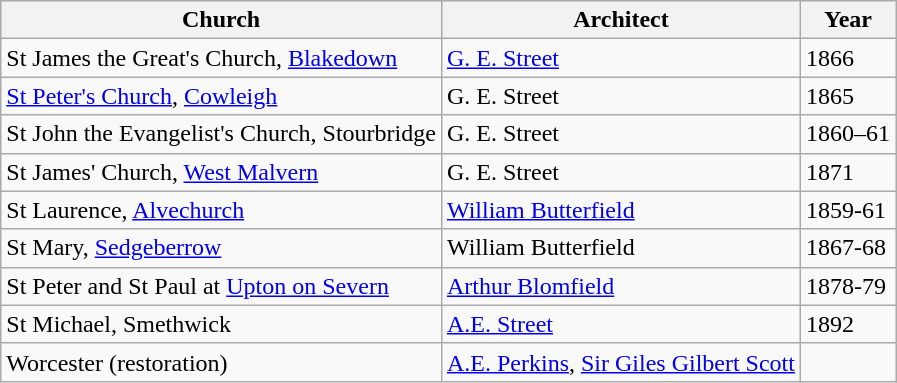<table class="wikitable floatright">
<tr>
<th>Church</th>
<th>Architect</th>
<th>Year</th>
</tr>
<tr>
<td>St James the Great's Church, <a href='#'>Blakedown</a></td>
<td><a href='#'>G. E. Street</a></td>
<td>1866</td>
</tr>
<tr>
<td><a href='#'>St Peter's Church</a>, <a href='#'>Cowleigh</a></td>
<td>G. E. Street</td>
<td>1865</td>
</tr>
<tr>
<td>St John the Evangelist's Church, Stourbridge</td>
<td>G. E. Street</td>
<td>1860–61</td>
</tr>
<tr>
<td>St James' Church, <a href='#'>West Malvern</a></td>
<td>G. E. Street</td>
<td>1871</td>
</tr>
<tr>
<td>St Laurence, <a href='#'>Alvechurch</a></td>
<td><a href='#'>William Butterfield</a></td>
<td>1859-61</td>
</tr>
<tr>
<td>St Mary, <a href='#'>Sedgeberrow</a></td>
<td>William Butterfield</td>
<td>1867-68</td>
</tr>
<tr>
<td>St Peter and St Paul at <a href='#'>Upton on Severn</a></td>
<td><a href='#'>Arthur Blomfield</a></td>
<td>1878-79</td>
</tr>
<tr>
<td>St Michael, Smethwick</td>
<td><a href='#'>A.E. Street</a></td>
<td>1892</td>
</tr>
<tr>
<td>Worcester (restoration)</td>
<td><a href='#'>A.E. Perkins</a>, <a href='#'>Sir Giles Gilbert Scott</a></td>
<td></td>
</tr>
</table>
